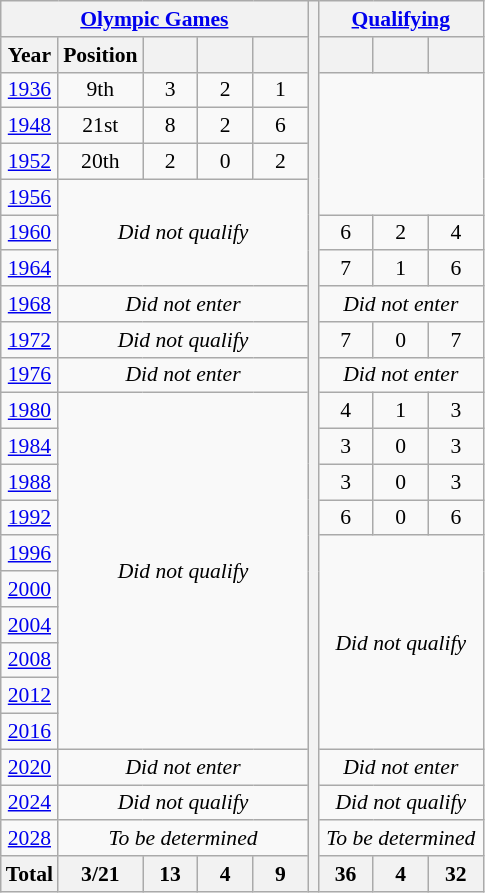<table class="wikitable" style="text-align: center;font-size:90%;">
<tr>
<th colspan=5><a href='#'>Olympic Games</a></th>
<th rowspan=25></th>
<th colspan=3><a href='#'>Qualifying</a></th>
</tr>
<tr>
<th>Year</th>
<th>Position</th>
<th width=30></th>
<th width=30></th>
<th width=30></th>
<th width=30></th>
<th width=30></th>
<th width=30></th>
</tr>
<tr>
<td> <a href='#'>1936</a></td>
<td>9th</td>
<td>3</td>
<td>2</td>
<td>1</td>
</tr>
<tr>
<td> <a href='#'>1948</a></td>
<td>21st</td>
<td>8</td>
<td>2</td>
<td>6</td>
</tr>
<tr>
<td> <a href='#'>1952</a></td>
<td>20th</td>
<td>2</td>
<td>0</td>
<td>2</td>
</tr>
<tr>
<td> <a href='#'>1956</a></td>
<td colspan=4 rowspan=3><em>Did not qualify</em></td>
</tr>
<tr>
<td> <a href='#'>1960</a></td>
<td>6</td>
<td>2</td>
<td>4</td>
</tr>
<tr>
<td> <a href='#'>1964</a></td>
<td>7</td>
<td>1</td>
<td>6</td>
</tr>
<tr>
<td> <a href='#'>1968</a></td>
<td colspan=4><em>Did not enter</em></td>
<td colspan=3><em>Did not enter</em></td>
</tr>
<tr>
<td> <a href='#'>1972</a></td>
<td colspan=4><em>Did not qualify</em></td>
<td>7</td>
<td>0</td>
<td>7</td>
</tr>
<tr>
<td> <a href='#'>1976</a></td>
<td colspan=4><em>Did not enter</em></td>
<td colspan=3><em>Did not enter</em></td>
</tr>
<tr>
<td> <a href='#'>1980</a></td>
<td colspan=4 rowspan=10><em>Did not qualify</em></td>
<td>4</td>
<td>1</td>
<td>3</td>
</tr>
<tr>
<td> <a href='#'>1984</a></td>
<td>3</td>
<td>0</td>
<td>3</td>
</tr>
<tr>
<td> <a href='#'>1988</a></td>
<td>3</td>
<td>0</td>
<td>3</td>
</tr>
<tr>
<td> <a href='#'>1992</a></td>
<td>6</td>
<td>0</td>
<td>6</td>
</tr>
<tr>
<td> <a href='#'>1996</a></td>
<td colspan=3 rowspan=6><em>Did not qualify</em></td>
</tr>
<tr>
<td> <a href='#'>2000</a></td>
</tr>
<tr>
<td> <a href='#'>2004</a></td>
</tr>
<tr>
<td> <a href='#'>2008</a></td>
</tr>
<tr>
<td> <a href='#'>2012</a></td>
</tr>
<tr>
<td> <a href='#'>2016</a></td>
</tr>
<tr>
<td> <a href='#'>2020</a></td>
<td colspan=4><em>Did not enter</em></td>
<td colspan=3><em>Did not enter</em></td>
</tr>
<tr>
<td> <a href='#'>2024</a></td>
<td colspan=4><em>Did not qualify</em></td>
<td colspan=3><em>Did not qualify</em></td>
</tr>
<tr>
<td> <a href='#'>2028</a></td>
<td colspan=4><em>To be determined</em></td>
<td colspan=3><em>To be determined</em></td>
</tr>
<tr>
<th>Total</th>
<th>3/21</th>
<th>13</th>
<th>4</th>
<th>9</th>
<th>36</th>
<th>4</th>
<th>32</th>
</tr>
</table>
